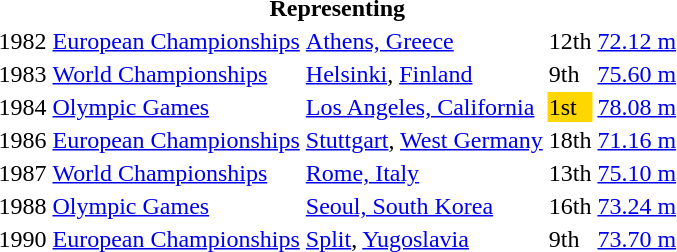<table>
<tr>
<th colspan="5">Representing </th>
</tr>
<tr>
<td>1982</td>
<td><a href='#'>European Championships</a></td>
<td><a href='#'>Athens, Greece</a></td>
<td>12th</td>
<td><a href='#'>72.12 m</a></td>
</tr>
<tr>
<td>1983</td>
<td><a href='#'>World Championships</a></td>
<td><a href='#'>Helsinki</a>, <a href='#'>Finland</a></td>
<td>9th</td>
<td><a href='#'>75.60 m</a></td>
</tr>
<tr>
<td>1984</td>
<td><a href='#'>Olympic Games</a></td>
<td><a href='#'>Los Angeles, California</a></td>
<td bgcolor="gold">1st</td>
<td><a href='#'>78.08 m</a></td>
</tr>
<tr>
<td>1986</td>
<td><a href='#'>European Championships</a></td>
<td><a href='#'>Stuttgart</a>, <a href='#'>West Germany</a></td>
<td>18th</td>
<td><a href='#'>71.16 m</a></td>
</tr>
<tr>
<td>1987</td>
<td><a href='#'>World Championships</a></td>
<td><a href='#'>Rome, Italy</a></td>
<td>13th</td>
<td><a href='#'>75.10 m</a></td>
</tr>
<tr>
<td>1988</td>
<td><a href='#'>Olympic Games</a></td>
<td><a href='#'>Seoul, South Korea</a></td>
<td>16th</td>
<td><a href='#'>73.24 m</a></td>
</tr>
<tr>
<td>1990</td>
<td><a href='#'>European Championships</a></td>
<td><a href='#'>Split</a>, <a href='#'>Yugoslavia</a></td>
<td>9th</td>
<td><a href='#'>73.70 m</a></td>
</tr>
</table>
